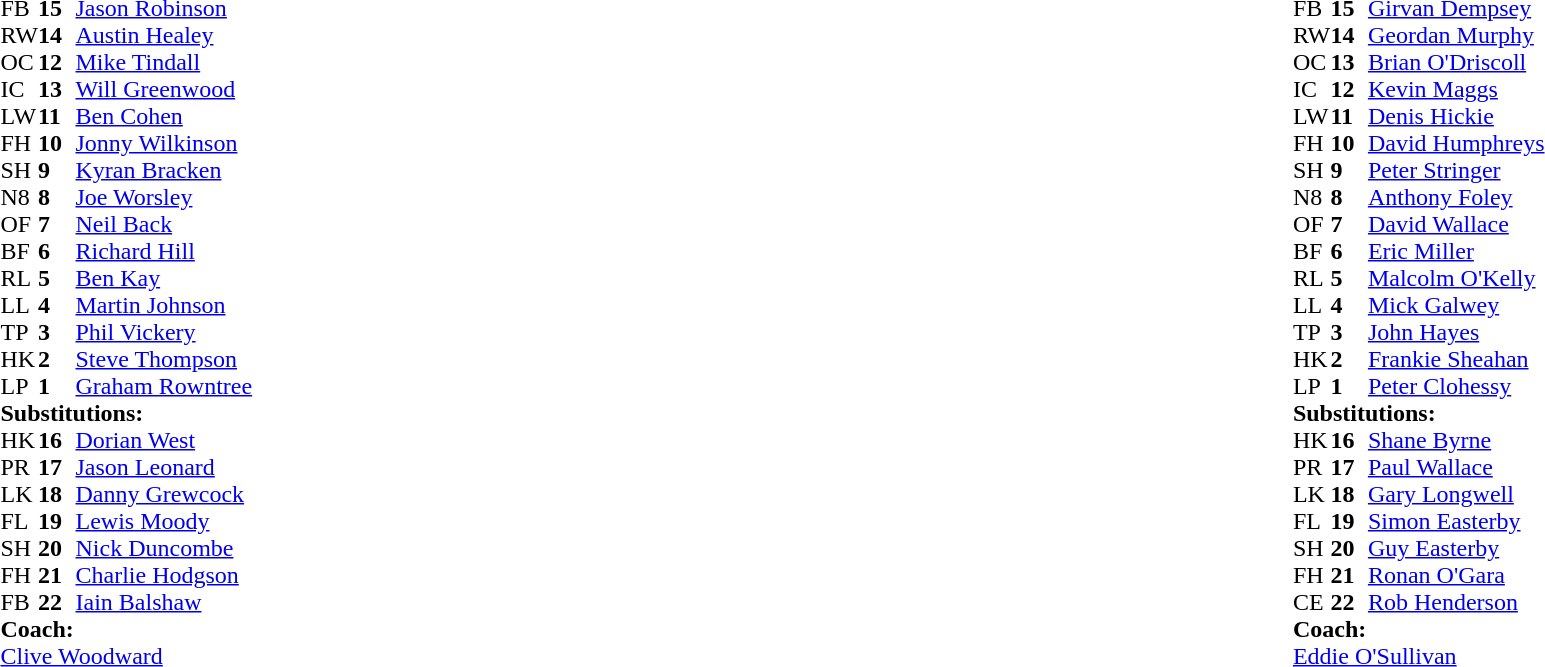<table width="100%">
<tr>
<td style="vertical-align:top" width="50%"><br><table cellspacing="0" cellpadding="0">
<tr>
<th width="25"></th>
<th width="25"></th>
</tr>
<tr>
<td>FB</td>
<td><strong>15</strong></td>
<td><a href='#'>Jason Robinson</a></td>
</tr>
<tr>
<td>RW</td>
<td><strong>14</strong></td>
<td><a href='#'>Austin Healey</a></td>
<td></td>
<td></td>
</tr>
<tr>
<td>OC</td>
<td><strong>12</strong></td>
<td><a href='#'>Mike Tindall</a></td>
</tr>
<tr>
<td>IC</td>
<td><strong>13</strong></td>
<td><a href='#'>Will Greenwood</a></td>
</tr>
<tr>
<td>LW</td>
<td><strong>11</strong></td>
<td><a href='#'>Ben Cohen</a></td>
</tr>
<tr>
<td>FH</td>
<td><strong>10</strong></td>
<td><a href='#'>Jonny Wilkinson</a></td>
<td></td>
<td></td>
</tr>
<tr>
<td>SH</td>
<td><strong>9</strong></td>
<td><a href='#'>Kyran Bracken</a></td>
<td></td>
<td></td>
</tr>
<tr>
<td>N8</td>
<td><strong>8</strong></td>
<td><a href='#'>Joe Worsley</a></td>
</tr>
<tr>
<td>OF</td>
<td><strong>7</strong></td>
<td><a href='#'>Neil Back</a></td>
</tr>
<tr>
<td>BF</td>
<td><strong>6</strong></td>
<td><a href='#'>Richard Hill</a></td>
<td></td>
<td></td>
</tr>
<tr>
<td>RL</td>
<td><strong>5</strong></td>
<td><a href='#'>Ben Kay</a></td>
</tr>
<tr>
<td>LL</td>
<td><strong>4</strong></td>
<td><a href='#'>Martin Johnson</a></td>
<td></td>
<td></td>
</tr>
<tr>
<td>TP</td>
<td><strong>3</strong></td>
<td><a href='#'>Phil Vickery</a></td>
</tr>
<tr>
<td>HK</td>
<td><strong>2</strong></td>
<td><a href='#'>Steve Thompson</a></td>
</tr>
<tr>
<td>LP</td>
<td><strong>1</strong></td>
<td><a href='#'>Graham Rowntree</a></td>
<td></td>
<td></td>
</tr>
<tr>
<td colspan="3"><strong>Substitutions:</strong></td>
</tr>
<tr>
<td>HK</td>
<td><strong>16</strong></td>
<td><a href='#'>Dorian West</a></td>
</tr>
<tr>
<td>PR</td>
<td><strong>17</strong></td>
<td><a href='#'>Jason Leonard</a></td>
<td></td>
<td></td>
</tr>
<tr>
<td>LK</td>
<td><strong>18</strong></td>
<td><a href='#'>Danny Grewcock</a></td>
<td></td>
<td></td>
</tr>
<tr>
<td>FL</td>
<td><strong>19</strong></td>
<td><a href='#'>Lewis Moody</a></td>
<td></td>
<td></td>
</tr>
<tr>
<td>SH</td>
<td><strong>20</strong></td>
<td><a href='#'>Nick Duncombe</a></td>
<td></td>
<td></td>
</tr>
<tr>
<td>FH</td>
<td><strong>21</strong></td>
<td><a href='#'>Charlie Hodgson</a></td>
<td></td>
<td></td>
</tr>
<tr>
<td>FB</td>
<td><strong>22</strong></td>
<td><a href='#'>Iain Balshaw</a></td>
<td></td>
<td></td>
</tr>
<tr>
<td colspan="3"><strong>Coach:</strong></td>
</tr>
<tr>
<td colspan="3"><a href='#'>Clive Woodward</a></td>
</tr>
</table>
</td>
<td style="vertical-align:top"></td>
<td style="vertical-align:top" width="50%"><br><table cellspacing="0" cellpadding="0" align="center">
<tr>
<th width="25"></th>
<th width="25"></th>
</tr>
<tr>
<td>FB</td>
<td><strong>15</strong></td>
<td><a href='#'>Girvan Dempsey</a></td>
</tr>
<tr>
<td>RW</td>
<td><strong>14</strong></td>
<td><a href='#'>Geordan Murphy</a></td>
<td></td>
<td></td>
</tr>
<tr>
<td>OC</td>
<td><strong>13</strong></td>
<td><a href='#'>Brian O'Driscoll</a></td>
</tr>
<tr>
<td>IC</td>
<td><strong>12</strong></td>
<td><a href='#'>Kevin Maggs</a></td>
</tr>
<tr>
<td>LW</td>
<td><strong>11</strong></td>
<td><a href='#'>Denis Hickie</a></td>
</tr>
<tr>
<td>FH</td>
<td><strong>10</strong></td>
<td><a href='#'>David Humphreys</a></td>
</tr>
<tr>
<td>SH</td>
<td><strong>9</strong></td>
<td><a href='#'>Peter Stringer</a></td>
</tr>
<tr>
<td>N8</td>
<td><strong>8</strong></td>
<td><a href='#'>Anthony Foley</a></td>
</tr>
<tr>
<td>OF</td>
<td><strong>7</strong></td>
<td><a href='#'>David Wallace</a></td>
</tr>
<tr>
<td>BF</td>
<td><strong>6</strong></td>
<td><a href='#'>Eric Miller</a></td>
<td></td>
<td></td>
</tr>
<tr>
<td>RL</td>
<td><strong>5</strong></td>
<td><a href='#'>Malcolm O'Kelly</a></td>
</tr>
<tr>
<td>LL</td>
<td><strong>4</strong></td>
<td><a href='#'>Mick Galwey</a></td>
<td></td>
<td></td>
</tr>
<tr>
<td>TP</td>
<td><strong>3</strong></td>
<td><a href='#'>John Hayes</a></td>
</tr>
<tr>
<td>HK</td>
<td><strong>2</strong></td>
<td><a href='#'>Frankie Sheahan</a></td>
<td></td>
<td></td>
</tr>
<tr>
<td>LP</td>
<td><strong>1</strong></td>
<td><a href='#'>Peter Clohessy</a></td>
<td></td>
<td></td>
</tr>
<tr>
<td colspan="3"><strong>Substitutions:</strong></td>
</tr>
<tr>
<td>HK</td>
<td><strong>16</strong></td>
<td><a href='#'>Shane Byrne</a></td>
<td></td>
<td></td>
</tr>
<tr>
<td>PR</td>
<td><strong>17</strong></td>
<td><a href='#'>Paul Wallace</a></td>
<td></td>
<td></td>
</tr>
<tr>
<td>LK</td>
<td><strong>18</strong></td>
<td><a href='#'>Gary Longwell</a></td>
<td></td>
<td></td>
</tr>
<tr>
<td>FL</td>
<td><strong>19</strong></td>
<td><a href='#'>Simon Easterby</a></td>
<td></td>
<td></td>
</tr>
<tr>
<td>SH</td>
<td><strong>20</strong></td>
<td><a href='#'>Guy Easterby</a></td>
</tr>
<tr>
<td>FH</td>
<td><strong>21</strong></td>
<td><a href='#'>Ronan O'Gara</a></td>
<td></td>
<td></td>
<td></td>
</tr>
<tr>
<td>CE</td>
<td><strong>22</strong></td>
<td><a href='#'>Rob Henderson</a></td>
<td></td>
<td></td>
<td></td>
</tr>
<tr>
<td colspan="3"><strong>Coach:</strong></td>
</tr>
<tr>
<td colspan="3"><a href='#'>Eddie O'Sullivan</a></td>
</tr>
</table>
</td>
</tr>
</table>
